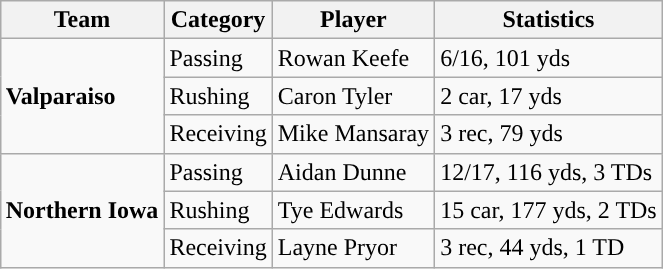<table class="wikitable" style="float: right;">
<tr>
<th>Team</th>
<th>Category</th>
<th>Player</th>
<th>Statistics</th>
</tr>
<tr>
<td rowspan=3><strong>Valparaiso</strong></td>
<td>Passing</td>
<td>Rowan Keefe</td>
<td>6/16, 101 yds</td>
</tr>
<tr>
<td>Rushing</td>
<td>Caron Tyler</td>
<td>2 car, 17 yds</td>
</tr>
<tr>
<td>Receiving</td>
<td>Mike Mansaray</td>
<td>3 rec, 79 yds</td>
</tr>
<tr>
<td rowspan=3><strong>Northern Iowa</strong></td>
<td>Passing</td>
<td>Aidan Dunne</td>
<td>12/17, 116 yds, 3 TDs</td>
</tr>
<tr>
<td>Rushing</td>
<td>Tye Edwards</td>
<td>15 car, 177 yds, 2 TDs</td>
</tr>
<tr>
<td>Receiving</td>
<td>Layne Pryor</td>
<td>3 rec, 44 yds, 1 TD</td>
</tr>
</table>
